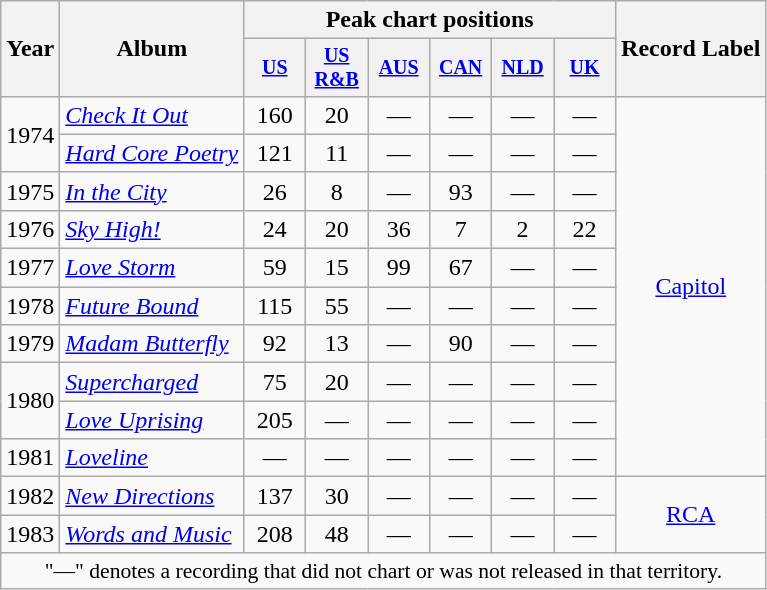<table class="wikitable" style="text-align:center;">
<tr>
<th rowspan="2">Year</th>
<th rowspan="2">Album</th>
<th colspan="6">Peak chart positions</th>
<th rowspan="2">Record Label</th>
</tr>
<tr style="font-size:smaller;">
<th style="width:35px;"><a href='#'>US</a><br></th>
<th style="width:35px;"><a href='#'>US R&B</a><br></th>
<th style="width:35px;"><a href='#'>AUS</a><br></th>
<th style="width:35px;"><a href='#'>CAN</a><br></th>
<th style="width:35px;"><a href='#'>NLD</a><br></th>
<th style="width:35px;"><a href='#'>UK</a><br></th>
</tr>
<tr>
<td rowspan="2">1974</td>
<td style="text-align:left;"><em><a href='#'>Check It Out</a></em></td>
<td>160</td>
<td>20</td>
<td>—</td>
<td>—</td>
<td>—</td>
<td>—</td>
<td rowspan="10"><a href='#'>Capitol</a></td>
</tr>
<tr>
<td style="text-align:left;"><em><a href='#'>Hard Core Poetry</a></em></td>
<td>121</td>
<td>11</td>
<td>—</td>
<td>—</td>
<td>—</td>
<td>—</td>
</tr>
<tr>
<td>1975</td>
<td style="text-align:left;"><em><a href='#'>In the City</a></em></td>
<td>26</td>
<td>8</td>
<td>—</td>
<td>93</td>
<td>—</td>
<td>—</td>
</tr>
<tr>
<td>1976</td>
<td style="text-align:left;"><em><a href='#'>Sky High!</a></em></td>
<td>24</td>
<td>20</td>
<td>36</td>
<td>7</td>
<td>2</td>
<td>22</td>
</tr>
<tr>
<td>1977</td>
<td style="text-align:left;"><em><a href='#'>Love Storm</a></em></td>
<td>59</td>
<td>15</td>
<td>99</td>
<td>67</td>
<td>—</td>
<td>—</td>
</tr>
<tr>
<td>1978</td>
<td style="text-align:left;"><em><a href='#'>Future Bound</a></em></td>
<td>115</td>
<td>55</td>
<td>—</td>
<td>—</td>
<td>—</td>
<td>—</td>
</tr>
<tr>
<td>1979</td>
<td style="text-align:left;"><em><a href='#'>Madam Butterfly</a></em></td>
<td>92</td>
<td>13</td>
<td>—</td>
<td>90</td>
<td>—</td>
<td>—</td>
</tr>
<tr>
<td rowspan="2">1980</td>
<td style="text-align:left;"><em><a href='#'>Supercharged</a></em></td>
<td>75</td>
<td>20</td>
<td>—</td>
<td>—</td>
<td>—</td>
<td>—</td>
</tr>
<tr>
<td style="text-align:left;"><em><a href='#'>Love Uprising</a></em></td>
<td>205</td>
<td>—</td>
<td>—</td>
<td>—</td>
<td>—</td>
<td>—</td>
</tr>
<tr>
<td>1981</td>
<td style="text-align:left;"><em><a href='#'>Loveline</a></em></td>
<td>—</td>
<td>—</td>
<td>—</td>
<td>—</td>
<td>—</td>
<td>—</td>
</tr>
<tr>
<td>1982</td>
<td style="text-align:left;"><em><a href='#'>New Directions</a></em></td>
<td>137</td>
<td>30</td>
<td>—</td>
<td>—</td>
<td>—</td>
<td>—</td>
<td rowspan="2"><a href='#'>RCA</a></td>
</tr>
<tr>
<td>1983</td>
<td style="text-align:left;"><em><a href='#'>Words and Music</a></em></td>
<td>208</td>
<td>48</td>
<td>—</td>
<td>—</td>
<td>—</td>
<td>—</td>
</tr>
<tr>
<td colspan="15" style="font-size:90%">"—" denotes a recording that did not chart or was not released in that territory.</td>
</tr>
</table>
